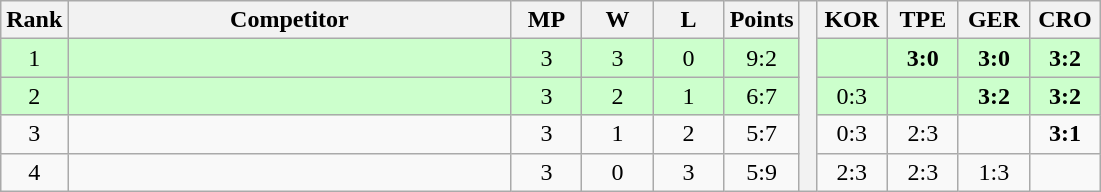<table class="wikitable" style="text-align:center">
<tr>
<th>Rank</th>
<th style="width:18em">Competitor</th>
<th style="width:2.5em">MP</th>
<th style="width:2.5em">W</th>
<th style="width:2.5em">L</th>
<th>Points</th>
<th rowspan="5"> </th>
<th style="width:2.5em">KOR</th>
<th style="width:2.5em">TPE</th>
<th style="width:2.5em">GER</th>
<th style="width:2.5em">CRO</th>
</tr>
<tr style="background:#cfc;">
<td>1</td>
<td style="text-align:left"></td>
<td>3</td>
<td>3</td>
<td>0</td>
<td>9:2</td>
<td></td>
<td><strong>3:0</strong></td>
<td><strong>3:0</strong></td>
<td><strong>3:2</strong></td>
</tr>
<tr style="background:#cfc;">
<td>2</td>
<td style="text-align:left"></td>
<td>3</td>
<td>2</td>
<td>1</td>
<td>6:7</td>
<td>0:3</td>
<td></td>
<td><strong>3:2</strong></td>
<td><strong>3:2</strong></td>
</tr>
<tr>
<td>3</td>
<td style="text-align:left"></td>
<td>3</td>
<td>1</td>
<td>2</td>
<td>5:7</td>
<td>0:3</td>
<td>2:3</td>
<td></td>
<td><strong>3:1</strong></td>
</tr>
<tr>
<td>4</td>
<td style="text-align:left"></td>
<td>3</td>
<td>0</td>
<td>3</td>
<td>5:9</td>
<td>2:3</td>
<td>2:3</td>
<td>1:3</td>
<td></td>
</tr>
</table>
